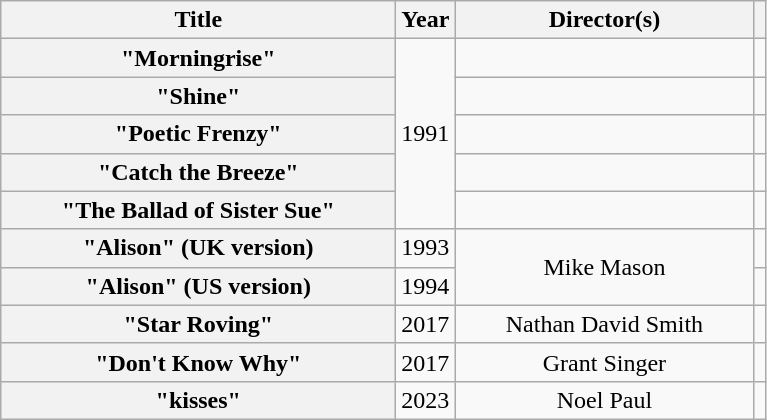<table class="wikitable plainrowheaders" style="text-align:center">
<tr>
<th scope="col" style="width:16em">Title</th>
<th scope="col">Year</th>
<th scope="col" style="width:12em">Director(s)</th>
<th scope="col"></th>
</tr>
<tr>
<th scope="row">"Morningrise"</th>
<td rowspan="5">1991</td>
<td></td>
<td></td>
</tr>
<tr>
<th scope="row">"Shine"</th>
<td></td>
<td></td>
</tr>
<tr>
<th scope="row">"Poetic Frenzy"</th>
<td></td>
<td></td>
</tr>
<tr>
<th scope="row">"Catch the Breeze"</th>
<td></td>
<td></td>
</tr>
<tr>
<th scope="row">"The Ballad of Sister Sue"</th>
<td></td>
<td></td>
</tr>
<tr>
<th scope="row">"Alison" (UK version)</th>
<td>1993</td>
<td rowspan="2">Mike Mason</td>
<td></td>
</tr>
<tr>
<th scope="row">"Alison" (US version)</th>
<td>1994</td>
<td></td>
</tr>
<tr>
<th scope="row">"Star Roving"</th>
<td>2017</td>
<td>Nathan David Smith</td>
<td></td>
</tr>
<tr>
<th scope="row">"Don't Know Why"</th>
<td>2017</td>
<td>Grant Singer</td>
</tr>
<tr>
<th scope="row">"kisses"</th>
<td>2023</td>
<td>Noel Paul</td>
<td></td>
</tr>
</table>
